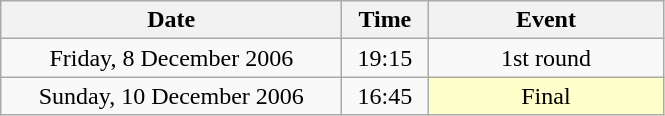<table class = "wikitable" style="text-align:center;">
<tr>
<th width=220>Date</th>
<th width=50>Time</th>
<th width=150>Event</th>
</tr>
<tr>
<td>Friday, 8 December 2006</td>
<td>19:15</td>
<td>1st round</td>
</tr>
<tr>
<td>Sunday, 10 December 2006</td>
<td>16:45</td>
<td bgcolor=ffffcc>Final</td>
</tr>
</table>
